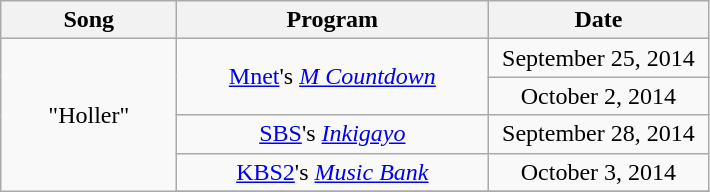<table class="wikitable" style="text-align:center">
<tr>
<th width="110">Song</th>
<th width="200">Program</th>
<th width="140">Date</th>
</tr>
<tr>
<td rowspan="5">"Holler"</td>
<td rowspan="2"><a href='#'>Mnet</a>'s <em><a href='#'>M Countdown</a></em></td>
<td>September 25, 2014</td>
</tr>
<tr>
<td>October 2, 2014</td>
</tr>
<tr>
<td><a href='#'>SBS</a>'s <em><a href='#'>Inkigayo</a></em></td>
<td>September 28, 2014</td>
</tr>
<tr>
<td><a href='#'>KBS2</a>'s <a href='#'><em>Music Bank</em></a></td>
<td>October 3, 2014</td>
</tr>
<tr>
</tr>
</table>
